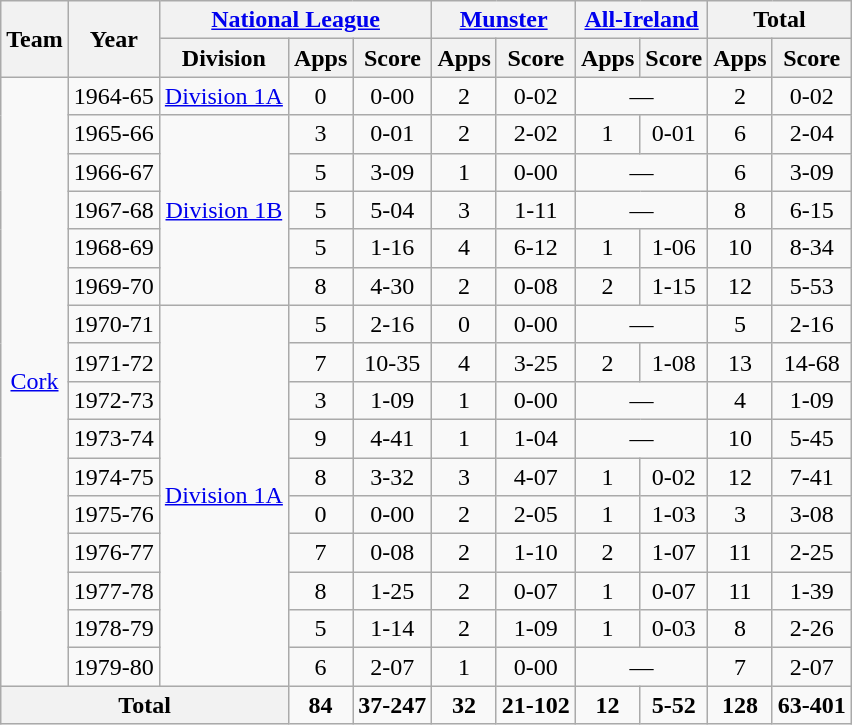<table class="wikitable" style="text-align:center">
<tr>
<th rowspan="2">Team</th>
<th rowspan="2">Year</th>
<th colspan="3"><a href='#'>National League</a></th>
<th colspan="2"><a href='#'>Munster</a></th>
<th colspan="2"><a href='#'>All-Ireland</a></th>
<th colspan="2">Total</th>
</tr>
<tr>
<th>Division</th>
<th>Apps</th>
<th>Score</th>
<th>Apps</th>
<th>Score</th>
<th>Apps</th>
<th>Score</th>
<th>Apps</th>
<th>Score</th>
</tr>
<tr>
<td rowspan="16"><a href='#'>Cork</a></td>
<td>1964-65</td>
<td rowspan="1"><a href='#'>Division 1A</a></td>
<td>0</td>
<td>0-00</td>
<td>2</td>
<td>0-02</td>
<td colspan=2>—</td>
<td>2</td>
<td>0-02</td>
</tr>
<tr>
<td>1965-66</td>
<td rowspan="5"><a href='#'>Division 1B</a></td>
<td>3</td>
<td>0-01</td>
<td>2</td>
<td>2-02</td>
<td>1</td>
<td>0-01</td>
<td>6</td>
<td>2-04</td>
</tr>
<tr>
<td>1966-67</td>
<td>5</td>
<td>3-09</td>
<td>1</td>
<td>0-00</td>
<td colspan=2>—</td>
<td>6</td>
<td>3-09</td>
</tr>
<tr>
<td>1967-68</td>
<td>5</td>
<td>5-04</td>
<td>3</td>
<td>1-11</td>
<td colspan=2>—</td>
<td>8</td>
<td>6-15</td>
</tr>
<tr>
<td>1968-69</td>
<td>5</td>
<td>1-16</td>
<td>4</td>
<td>6-12</td>
<td>1</td>
<td>1-06</td>
<td>10</td>
<td>8-34</td>
</tr>
<tr>
<td>1969-70</td>
<td>8</td>
<td>4-30</td>
<td>2</td>
<td>0-08</td>
<td>2</td>
<td>1-15</td>
<td>12</td>
<td>5-53</td>
</tr>
<tr>
<td>1970-71</td>
<td rowspan="10"><a href='#'>Division 1A</a></td>
<td>5</td>
<td>2-16</td>
<td>0</td>
<td>0-00</td>
<td colspan=2>—</td>
<td>5</td>
<td>2-16</td>
</tr>
<tr>
<td>1971-72</td>
<td>7</td>
<td>10-35</td>
<td>4</td>
<td>3-25</td>
<td>2</td>
<td>1-08</td>
<td>13</td>
<td>14-68</td>
</tr>
<tr>
<td>1972-73</td>
<td>3</td>
<td>1-09</td>
<td>1</td>
<td>0-00</td>
<td colspan=2>—</td>
<td>4</td>
<td>1-09</td>
</tr>
<tr>
<td>1973-74</td>
<td>9</td>
<td>4-41</td>
<td>1</td>
<td>1-04</td>
<td colspan=2>—</td>
<td>10</td>
<td>5-45</td>
</tr>
<tr>
<td>1974-75</td>
<td>8</td>
<td>3-32</td>
<td>3</td>
<td>4-07</td>
<td>1</td>
<td>0-02</td>
<td>12</td>
<td>7-41</td>
</tr>
<tr>
<td>1975-76</td>
<td>0</td>
<td>0-00</td>
<td>2</td>
<td>2-05</td>
<td>1</td>
<td>1-03</td>
<td>3</td>
<td>3-08</td>
</tr>
<tr>
<td>1976-77</td>
<td>7</td>
<td>0-08</td>
<td>2</td>
<td>1-10</td>
<td>2</td>
<td>1-07</td>
<td>11</td>
<td>2-25</td>
</tr>
<tr>
<td>1977-78</td>
<td>8</td>
<td>1-25</td>
<td>2</td>
<td>0-07</td>
<td>1</td>
<td>0-07</td>
<td>11</td>
<td>1-39</td>
</tr>
<tr>
<td>1978-79</td>
<td>5</td>
<td>1-14</td>
<td>2</td>
<td>1-09</td>
<td>1</td>
<td>0-03</td>
<td>8</td>
<td>2-26</td>
</tr>
<tr>
<td>1979-80</td>
<td>6</td>
<td>2-07</td>
<td>1</td>
<td>0-00</td>
<td colspan=2>—</td>
<td>7</td>
<td>2-07</td>
</tr>
<tr>
<th colspan="3">Total</th>
<td><strong>84</strong></td>
<td><strong>37-247</strong></td>
<td><strong>32</strong></td>
<td><strong>21-102</strong></td>
<td><strong>12</strong></td>
<td><strong>5-52</strong></td>
<td><strong>128</strong></td>
<td><strong>63-401</strong></td>
</tr>
</table>
